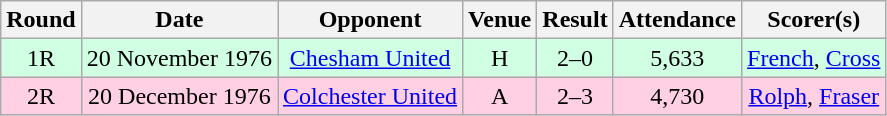<table style="text-align:center;" class="wikitable sortable">
<tr>
<th>Round</th>
<th>Date</th>
<th>Opponent</th>
<th>Venue</th>
<th>Result</th>
<th>Attendance</th>
<th>Scorer(s)</th>
</tr>
<tr style="background:#d0ffe3;">
<td>1R</td>
<td>20 November 1976</td>
<td><a href='#'>Chesham United</a></td>
<td>H</td>
<td>2–0</td>
<td>5,633</td>
<td><a href='#'>French</a>, <a href='#'>Cross</a></td>
</tr>
<tr style="background:#ffd0e3;">
<td>2R</td>
<td>20 December 1976</td>
<td><a href='#'>Colchester United</a></td>
<td>A</td>
<td>2–3</td>
<td>4,730</td>
<td><a href='#'>Rolph</a>, <a href='#'>Fraser</a></td>
</tr>
</table>
